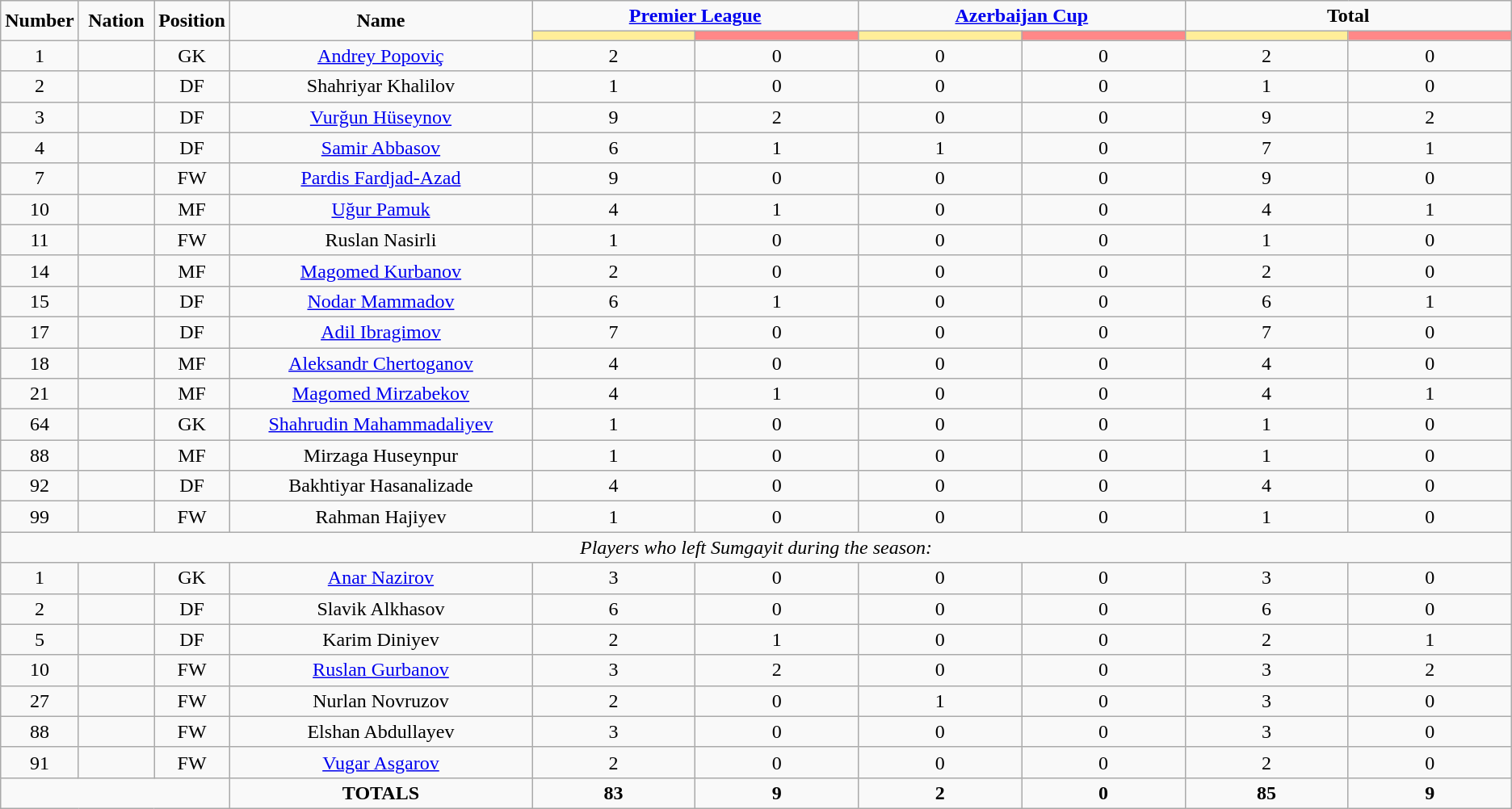<table class="wikitable" style="text-align:center;">
<tr>
<td rowspan="2"  style="width:5%; text-align:center;"><strong>Number</strong></td>
<td rowspan="2"  style="width:5%; text-align:center;"><strong>Nation</strong></td>
<td rowspan="2"  style="width:5%; text-align:center;"><strong>Position</strong></td>
<td rowspan="2"  style="width:20%; text-align:center;"><strong>Name</strong></td>
<td colspan="2" style="text-align:center;"><strong><a href='#'>Premier League</a></strong></td>
<td colspan="2" style="text-align:center;"><strong><a href='#'>Azerbaijan Cup</a></strong></td>
<td colspan="2" style="text-align:center;"><strong>Total</strong></td>
</tr>
<tr>
<th style="width:60px; background:#fe9;"></th>
<th style="width:60px; background:#ff8888;"></th>
<th style="width:60px; background:#fe9;"></th>
<th style="width:60px; background:#ff8888;"></th>
<th style="width:60px; background:#fe9;"></th>
<th style="width:60px; background:#ff8888;"></th>
</tr>
<tr>
<td>1</td>
<td></td>
<td>GK</td>
<td><a href='#'>Andrey Popoviç</a></td>
<td>2</td>
<td>0</td>
<td>0</td>
<td>0</td>
<td>2</td>
<td>0</td>
</tr>
<tr>
<td>2</td>
<td></td>
<td>DF</td>
<td>Shahriyar Khalilov</td>
<td>1</td>
<td>0</td>
<td>0</td>
<td>0</td>
<td>1</td>
<td>0</td>
</tr>
<tr>
<td>3</td>
<td></td>
<td>DF</td>
<td><a href='#'>Vurğun Hüseynov</a></td>
<td>9</td>
<td>2</td>
<td>0</td>
<td>0</td>
<td>9</td>
<td>2</td>
</tr>
<tr>
<td>4</td>
<td></td>
<td>DF</td>
<td><a href='#'>Samir Abbasov</a></td>
<td>6</td>
<td>1</td>
<td>1</td>
<td>0</td>
<td>7</td>
<td>1</td>
</tr>
<tr>
<td>7</td>
<td></td>
<td>FW</td>
<td><a href='#'>Pardis Fardjad-Azad</a></td>
<td>9</td>
<td>0</td>
<td>0</td>
<td>0</td>
<td>9</td>
<td>0</td>
</tr>
<tr>
<td>10</td>
<td></td>
<td>MF</td>
<td><a href='#'>Uğur Pamuk</a></td>
<td>4</td>
<td>1</td>
<td>0</td>
<td>0</td>
<td>4</td>
<td>1</td>
</tr>
<tr>
<td>11</td>
<td></td>
<td>FW</td>
<td>Ruslan Nasirli</td>
<td>1</td>
<td>0</td>
<td>0</td>
<td>0</td>
<td>1</td>
<td>0</td>
</tr>
<tr>
<td>14</td>
<td></td>
<td>MF</td>
<td><a href='#'>Magomed Kurbanov</a></td>
<td>2</td>
<td>0</td>
<td>0</td>
<td>0</td>
<td>2</td>
<td>0</td>
</tr>
<tr>
<td>15</td>
<td></td>
<td>DF</td>
<td><a href='#'>Nodar Mammadov</a></td>
<td>6</td>
<td>1</td>
<td>0</td>
<td>0</td>
<td>6</td>
<td>1</td>
</tr>
<tr>
<td>17</td>
<td></td>
<td>DF</td>
<td><a href='#'>Adil Ibragimov</a></td>
<td>7</td>
<td>0</td>
<td>0</td>
<td>0</td>
<td>7</td>
<td>0</td>
</tr>
<tr>
<td>18</td>
<td></td>
<td>MF</td>
<td><a href='#'>Aleksandr Chertoganov</a></td>
<td>4</td>
<td>0</td>
<td>0</td>
<td>0</td>
<td>4</td>
<td>0</td>
</tr>
<tr>
<td>21</td>
<td></td>
<td>MF</td>
<td><a href='#'>Magomed Mirzabekov</a></td>
<td>4</td>
<td>1</td>
<td>0</td>
<td>0</td>
<td>4</td>
<td>1</td>
</tr>
<tr>
<td>64</td>
<td></td>
<td>GK</td>
<td><a href='#'>Shahrudin Mahammadaliyev</a></td>
<td>1</td>
<td>0</td>
<td>0</td>
<td>0</td>
<td>1</td>
<td>0</td>
</tr>
<tr>
<td>88</td>
<td></td>
<td>MF</td>
<td>Mirzaga Huseynpur</td>
<td>1</td>
<td>0</td>
<td>0</td>
<td>0</td>
<td>1</td>
<td>0</td>
</tr>
<tr>
<td>92</td>
<td></td>
<td>DF</td>
<td>Bakhtiyar Hasanalizade</td>
<td>4</td>
<td>0</td>
<td>0</td>
<td>0</td>
<td>4</td>
<td>0</td>
</tr>
<tr>
<td>99</td>
<td></td>
<td>FW</td>
<td>Rahman Hajiyev</td>
<td>1</td>
<td>0</td>
<td>0</td>
<td>0</td>
<td>1</td>
<td>0</td>
</tr>
<tr>
<td colspan="14"><em>Players who left Sumgayit during the season:</em></td>
</tr>
<tr>
<td>1</td>
<td></td>
<td>GK</td>
<td><a href='#'>Anar Nazirov</a></td>
<td>3</td>
<td>0</td>
<td>0</td>
<td>0</td>
<td>3</td>
<td>0</td>
</tr>
<tr>
<td>2</td>
<td></td>
<td>DF</td>
<td>Slavik Alkhasov</td>
<td>6</td>
<td>0</td>
<td>0</td>
<td>0</td>
<td>6</td>
<td>0</td>
</tr>
<tr>
<td>5</td>
<td></td>
<td>DF</td>
<td>Karim Diniyev</td>
<td>2</td>
<td>1</td>
<td>0</td>
<td>0</td>
<td>2</td>
<td>1</td>
</tr>
<tr>
<td>10</td>
<td></td>
<td>FW</td>
<td><a href='#'>Ruslan Gurbanov</a></td>
<td>3</td>
<td>2</td>
<td>0</td>
<td>0</td>
<td>3</td>
<td>2</td>
</tr>
<tr>
<td>27</td>
<td></td>
<td>FW</td>
<td>Nurlan Novruzov</td>
<td>2</td>
<td>0</td>
<td>1</td>
<td>0</td>
<td>3</td>
<td>0</td>
</tr>
<tr>
<td>88</td>
<td></td>
<td>FW</td>
<td>Elshan Abdullayev</td>
<td>3</td>
<td>0</td>
<td>0</td>
<td>0</td>
<td>3</td>
<td>0</td>
</tr>
<tr>
<td>91</td>
<td></td>
<td>FW</td>
<td><a href='#'>Vugar Asgarov</a></td>
<td>2</td>
<td>0</td>
<td>0</td>
<td>0</td>
<td>2</td>
<td>0</td>
</tr>
<tr>
<td colspan="3"></td>
<td><strong>TOTALS</strong></td>
<td><strong>83</strong></td>
<td><strong>9</strong></td>
<td><strong>2</strong></td>
<td><strong>0</strong></td>
<td><strong>85</strong></td>
<td><strong>9</strong></td>
</tr>
</table>
